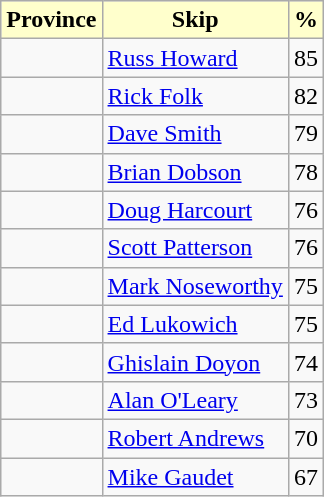<table class="wikitable">
<tr>
<th style="background: #ffffcc;">Province</th>
<th style="background: #ffffcc;">Skip</th>
<th style="background: #ffffcc;">%</th>
</tr>
<tr>
<td></td>
<td><a href='#'>Russ Howard</a></td>
<td>85</td>
</tr>
<tr>
<td></td>
<td><a href='#'>Rick Folk</a></td>
<td>82</td>
</tr>
<tr>
<td></td>
<td><a href='#'>Dave Smith</a></td>
<td>79</td>
</tr>
<tr>
<td></td>
<td><a href='#'>Brian Dobson</a></td>
<td>78</td>
</tr>
<tr>
<td></td>
<td><a href='#'>Doug Harcourt</a></td>
<td>76</td>
</tr>
<tr>
<td></td>
<td><a href='#'>Scott Patterson</a></td>
<td>76</td>
</tr>
<tr>
<td></td>
<td><a href='#'>Mark Noseworthy</a></td>
<td>75</td>
</tr>
<tr>
<td></td>
<td><a href='#'>Ed Lukowich</a></td>
<td>75</td>
</tr>
<tr>
<td></td>
<td><a href='#'>Ghislain Doyon</a></td>
<td>74</td>
</tr>
<tr>
<td></td>
<td><a href='#'>Alan O'Leary</a></td>
<td>73</td>
</tr>
<tr>
<td></td>
<td><a href='#'>Robert Andrews</a></td>
<td>70</td>
</tr>
<tr>
<td></td>
<td><a href='#'>Mike Gaudet</a></td>
<td>67</td>
</tr>
</table>
